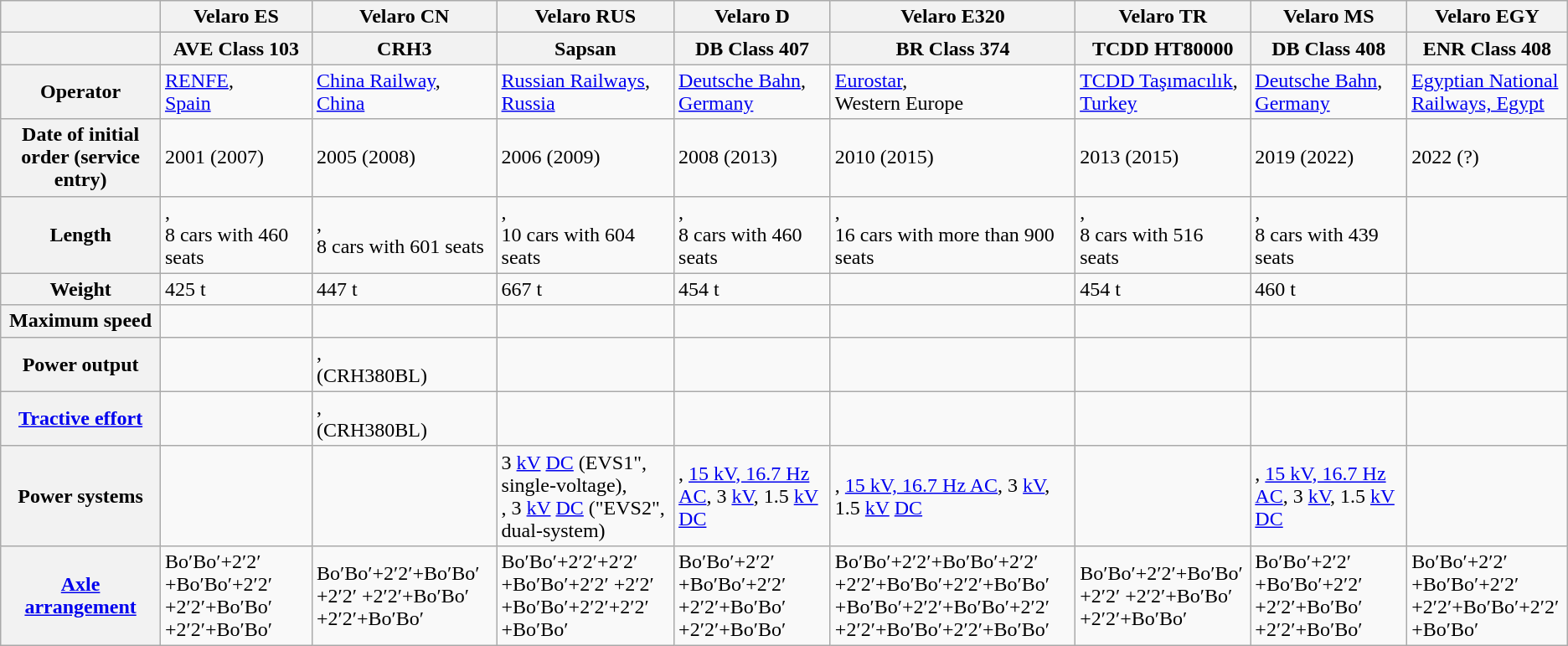<table class="wikitable">
<tr>
<th></th>
<th>Velaro ES</th>
<th>Velaro CN</th>
<th>Velaro RUS</th>
<th>Velaro D</th>
<th>Velaro E320</th>
<th>Velaro TR</th>
<th>Velaro MS</th>
<th>Velaro EGY</th>
</tr>
<tr>
<th></th>
<th>AVE Class 103</th>
<th>CRH3</th>
<th>Sapsan</th>
<th>DB Class 407</th>
<th>BR Class 374</th>
<th>TCDD HT80000</th>
<th>DB Class 408</th>
<th>ENR Class 408</th>
</tr>
<tr>
<th>Operator</th>
<td><a href='#'>RENFE</a>,<br><a href='#'>Spain</a></td>
<td><a href='#'>China Railway</a>,<br><a href='#'>China</a></td>
<td><a href='#'>Russian Railways</a>,<br><a href='#'>Russia</a></td>
<td><a href='#'>Deutsche Bahn</a>,<br><a href='#'>Germany</a></td>
<td><a href='#'>Eurostar</a>,<br>Western Europe</td>
<td><a href='#'>TCDD Taşımacılık</a>,<br><a href='#'>Turkey</a></td>
<td><a href='#'>Deutsche Bahn</a>,<br><a href='#'>Germany</a></td>
<td><a href='#'>Egyptian National Railways, Egypt</a></td>
</tr>
<tr>
<th>Date of initial order (service entry)</th>
<td>2001 (2007)</td>
<td>2005 (2008)</td>
<td>2006 (2009)</td>
<td>2008 (2013)</td>
<td>2010 (2015)</td>
<td>2013 (2015)</td>
<td>2019 (2022)</td>
<td>2022 (?)</td>
</tr>
<tr>
<th>Length</th>
<td>,<br>8 cars with 460 seats</td>
<td>,<br>8 cars with 601 seats</td>
<td>,<br>10 cars with 604 seats</td>
<td>,<br>8 cars with 460 seats</td>
<td>,<br>16 cars with more than 900 seats</td>
<td>,<br>8 cars with 516 seats</td>
<td>,<br>8 cars with 439 seats</td>
<td></td>
</tr>
<tr>
<th>Weight</th>
<td>425 t</td>
<td>447 t</td>
<td>667 t</td>
<td>454 t</td>
<td></td>
<td>454 t</td>
<td>460 t</td>
<td></td>
</tr>
<tr>
<th>Maximum speed</th>
<td></td>
<td></td>
<td></td>
<td></td>
<td></td>
<td></td>
<td></td>
<td></td>
</tr>
<tr>
<th>Power output</th>
<td></td>
<td>,<br>  (CRH380BL)</td>
<td></td>
<td></td>
<td></td>
<td></td>
<td></td>
<td></td>
</tr>
<tr>
<th><a href='#'>Tractive effort</a></th>
<td></td>
<td>,<br> (CRH380BL)</td>
<td></td>
<td></td>
<td></td>
<td></td>
<td></td>
<td></td>
</tr>
<tr>
<th>Power systems</th>
<td></td>
<td></td>
<td>3 <a href='#'>kV</a> <a href='#'>DC</a> (EVS1", single-voltage),<br>, 3 <a href='#'>kV</a> <a href='#'>DC</a> ("EVS2", dual-system)</td>
<td>, <a href='#'>15 kV, 16.7 Hz AC</a>, 3 <a href='#'>kV</a>, 1.5 <a href='#'>kV</a> <a href='#'>DC</a></td>
<td>, <a href='#'>15 kV, 16.7 Hz AC</a>, 3 <a href='#'>kV</a>, 1.5 <a href='#'>kV</a> <a href='#'>DC</a></td>
<td></td>
<td>, <a href='#'>15 kV, 16.7 Hz AC</a>, 3 <a href='#'>kV</a>, 1.5 <a href='#'>kV</a> <a href='#'>DC</a></td>
<td></td>
</tr>
<tr>
<th><a href='#'>Axle arrangement</a></th>
<td>Bo′Bo′+2′2′+Bo′Bo′+2′2′ +2′2′+Bo′Bo′+2′2′+Bo′Bo′</td>
<td>Bo′Bo′+2′2′+Bo′Bo′+2′2′ +2′2′+Bo′Bo′+2′2′+Bo′Bo′</td>
<td>Bo′Bo′+2′2′+2′2′+Bo′Bo′+2′2′ +2′2′+Bo′Bo′+2′2′+2′2′+Bo′Bo′</td>
<td>Bo′Bo′+2′2′+Bo′Bo′+2′2′ +2′2′+Bo′Bo′+2′2′+Bo′Bo′</td>
<td>Bo′Bo′+2′2′+Bo′Bo′+2′2′ +2′2′+Bo′Bo′+2′2′+Bo′Bo′+Bo′Bo′+2′2′+Bo′Bo′+2′2′ +2′2′+Bo′Bo′+2′2′+Bo′Bo′</td>
<td>Bo′Bo′+2′2′+Bo′Bo′+2′2′ +2′2′+Bo′Bo′+2′2′+Bo′Bo′</td>
<td>Bo′Bo′+2′2′+Bo′Bo′+2′2′ +2′2′+Bo′Bo′+2′2′+Bo′Bo′</td>
<td>Bo′Bo′+2′2′+Bo′Bo′+2′2′ +2′2′+Bo′Bo′+2′2′+Bo′Bo′</td>
</tr>
</table>
